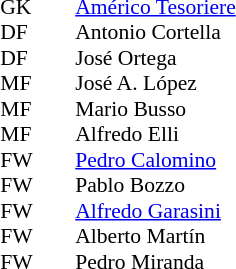<table style="font-size:90%; margin:0.2em auto;" cellspacing="0" cellpadding="0">
<tr>
<th width="25"></th>
<th width="25"></th>
</tr>
<tr>
<td>GK</td>
<td></td>
<td> <a href='#'>Américo Tesoriere</a></td>
</tr>
<tr>
<td>DF</td>
<td></td>
<td> Antonio Cortella</td>
</tr>
<tr>
<td>DF</td>
<td></td>
<td> José Ortega</td>
</tr>
<tr>
<td>MF</td>
<td></td>
<td> José A. López</td>
</tr>
<tr>
<td>MF</td>
<td></td>
<td> Mario Busso</td>
<td></td>
<td></td>
</tr>
<tr>
<td>MF</td>
<td></td>
<td> Alfredo Elli</td>
</tr>
<tr>
<td>FW</td>
<td></td>
<td> <a href='#'>Pedro Calomino</a></td>
</tr>
<tr>
<td>FW</td>
<td></td>
<td> Pablo Bozzo</td>
</tr>
<tr>
<td>FW</td>
<td></td>
<td> <a href='#'>Alfredo Garasini</a></td>
</tr>
<tr>
<td>FW</td>
<td></td>
<td> Alberto Martín</td>
</tr>
<tr>
<td>FW</td>
<td></td>
<td> Pedro Miranda</td>
</tr>
</table>
